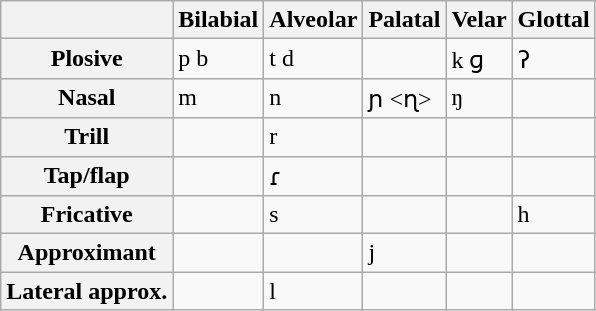<table class="wikitable">
<tr>
<th></th>
<th>Bilabial</th>
<th>Alveolar</th>
<th>Palatal</th>
<th>Velar</th>
<th>Glottal</th>
</tr>
<tr>
<th>Plosive</th>
<td>p b</td>
<td>t d</td>
<td></td>
<td>k ɡ</td>
<td>ʔ <x></td>
</tr>
<tr>
<th>Nasal</th>
<td>m</td>
<td>n</td>
<td>ɲ <ɳ></td>
<td>ŋ</td>
<td></td>
</tr>
<tr>
<th>Trill</th>
<td></td>
<td>r <rr></td>
<td></td>
<td></td>
<td></td>
</tr>
<tr>
<th>Tap/flap</th>
<td></td>
<td>ɾ <r></td>
<td></td>
<td></td>
<td></td>
</tr>
<tr>
<th>Fricative</th>
<td></td>
<td>s</td>
<td></td>
<td></td>
<td>h</td>
</tr>
<tr>
<th>Approximant</th>
<td></td>
<td></td>
<td>j <y></td>
<td></td>
<td></td>
</tr>
<tr>
<th>Lateral approx.</th>
<td></td>
<td>l</td>
<td></td>
<td></td>
<td></td>
</tr>
</table>
